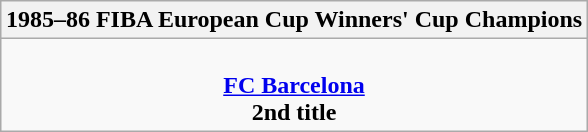<table class=wikitable style="text-align:center; margin:auto">
<tr>
<th>1985–86 FIBA European Cup Winners' Cup Champions</th>
</tr>
<tr>
<td><br> <strong><a href='#'>FC Barcelona</a></strong> <br> <strong>2nd title</strong></td>
</tr>
</table>
